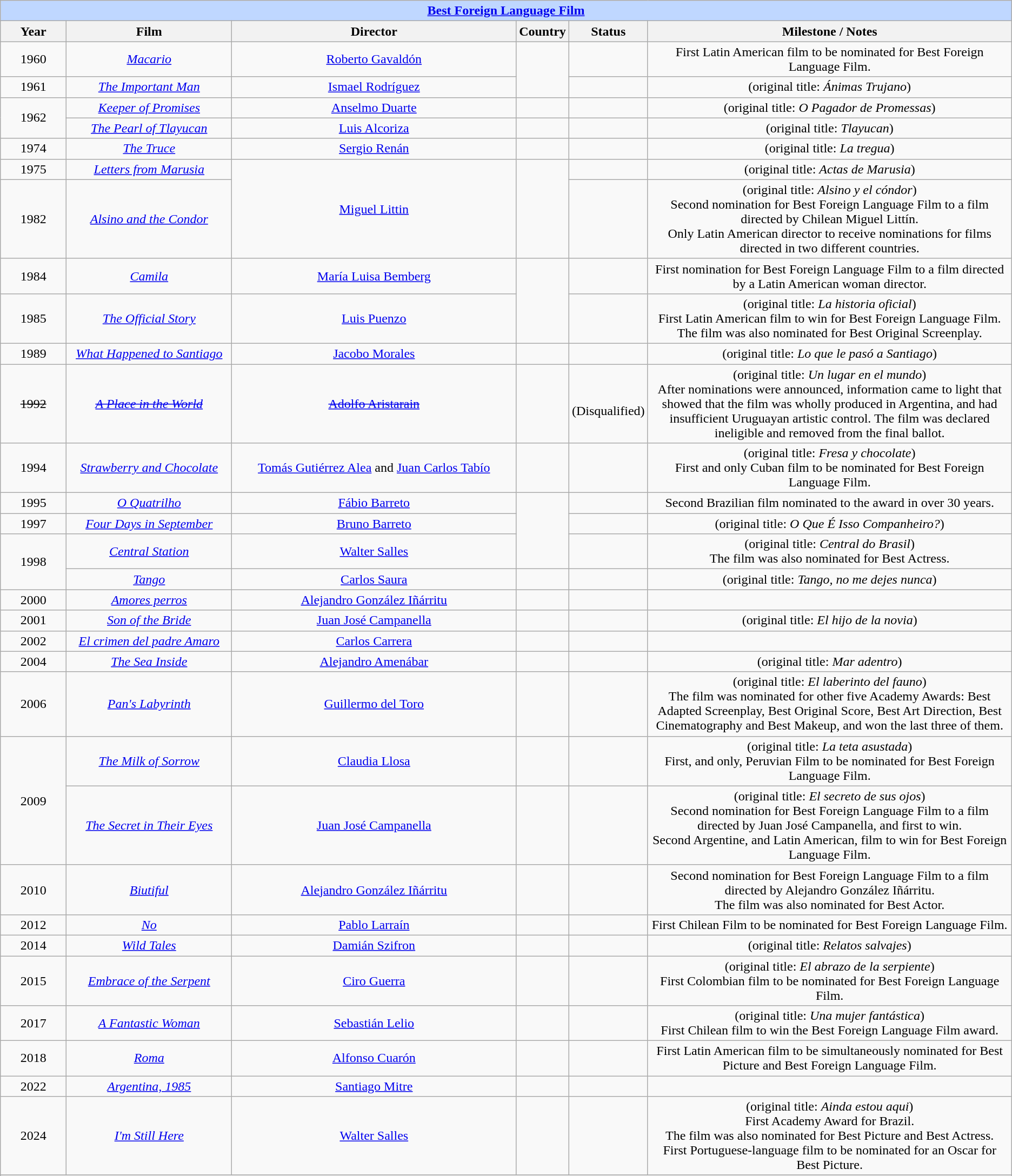<table class="wikitable" style="text-align: center">
<tr style="background:#bfd7ff;">
<td colspan="6" style="text-align:center;"><strong><a href='#'>Best Foreign Language Film</a></strong></td>
</tr>
<tr style="background:#ebf5ff;">
<th style="width:75px;">Year</th>
<th style="width:200px;">Film</th>
<th style="width:350px;">Director</th>
<th style="width:50px;">Country</th>
<th style="width:75px;">Status</th>
<th style="width:450px;">Milestone / Notes</th>
</tr>
<tr>
<td>1960</td>
<td><em><a href='#'>Macario</a></em></td>
<td><a href='#'>Roberto Gavaldón</a></td>
<td rowspan="2"></td>
<td></td>
<td>First Latin American film to be nominated for Best Foreign Language Film.</td>
</tr>
<tr>
<td>1961</td>
<td><em><a href='#'>The Important Man</a></em></td>
<td><a href='#'>Ismael Rodríguez</a></td>
<td></td>
<td>(original title: <em>Ánimas Trujano</em>)</td>
</tr>
<tr>
<td rowspan="2">1962</td>
<td><em><a href='#'>Keeper of Promises</a></em></td>
<td><a href='#'>Anselmo Duarte</a></td>
<td></td>
<td></td>
<td>(original title: <em>O Pagador de Promessas</em>)</td>
</tr>
<tr>
<td><em><a href='#'>The Pearl of Tlayucan</a></em></td>
<td><a href='#'>Luis Alcoriza</a></td>
<td></td>
<td></td>
<td>(original title: <em>Tlayucan</em>)</td>
</tr>
<tr>
<td>1974</td>
<td><em><a href='#'>The Truce</a></em></td>
<td><a href='#'>Sergio Renán</a></td>
<td></td>
<td></td>
<td>(original title: <em>La tregua</em>)</td>
</tr>
<tr>
<td>1975</td>
<td><em><a href='#'>Letters from Marusia</a></em></td>
<td rowspan=2><a href='#'>Miguel Littin</a></td>
<td rowspan=2></td>
<td></td>
<td>(original title: <em>Actas de Marusia</em>)</td>
</tr>
<tr>
<td>1982</td>
<td><em><a href='#'>Alsino and the Condor</a></em></td>
<td></td>
<td>(original title: <em>Alsino y el cóndor</em>)<br>Second nomination for Best Foreign Language Film to a film directed by Chilean Miguel Littín.<br>Only Latin American director to receive nominations for films directed in two different countries.</td>
</tr>
<tr>
<td>1984</td>
<td><em><a href='#'>Camila</a></em></td>
<td><a href='#'>María Luisa Bemberg</a></td>
<td rowspan="2"></td>
<td></td>
<td>First nomination for Best Foreign Language Film to a film directed by a Latin American woman director.</td>
</tr>
<tr>
<td>1985</td>
<td><em><a href='#'>The Official Story</a></em></td>
<td><a href='#'>Luis Puenzo</a></td>
<td></td>
<td>(original title: <em>La historia oficial</em>)<br>First Latin American film to win for Best Foreign Language Film.<br>The film was also nominated for Best Original Screenplay.</td>
</tr>
<tr>
<td>1989</td>
<td><em><a href='#'>What Happened to Santiago</a></em></td>
<td><a href='#'>Jacobo Morales</a></td>
<td></td>
<td></td>
<td>(original title: <em>Lo que le pasó a Santiago</em>)</td>
</tr>
<tr>
<td><s>1992</s></td>
<td><em><a href='#'><s>A Place in the World</s></a></em></td>
<td><a href='#'><s>Adolfo Aristarain</s></a></td>
<td></td>
<td> <br>(Disqualified)</td>
<td>(original title: <em>Un lugar en el mundo</em>)<br>After nominations were announced, information came to light that showed that the film was wholly produced in Argentina, and had insufficient Uruguayan artistic control. The film was declared ineligible and removed from the final ballot.</td>
</tr>
<tr>
<td>1994</td>
<td><em><a href='#'>Strawberry and Chocolate</a></em></td>
<td><a href='#'>Tomás Gutiérrez Alea</a> and <a href='#'>Juan Carlos Tabío</a></td>
<td></td>
<td></td>
<td>(original title: <em>Fresa y chocolate</em>)<br>First and only Cuban film to be nominated for Best Foreign Language Film.</td>
</tr>
<tr>
<td>1995</td>
<td><em><a href='#'>O Quatrilho</a></em></td>
<td><a href='#'>Fábio Barreto</a></td>
<td rowspan="3"></td>
<td></td>
<td>Second Brazilian film nominated to the award in over 30 years.</td>
</tr>
<tr>
<td>1997</td>
<td><em><a href='#'>Four Days in September</a></em></td>
<td><a href='#'>Bruno Barreto</a></td>
<td></td>
<td>(original title: <em>O Que É Isso Companheiro?</em>)</td>
</tr>
<tr>
<td rowspan="2">1998</td>
<td><em><a href='#'>Central Station</a></em></td>
<td><a href='#'>Walter Salles</a></td>
<td></td>
<td>(original title: <em>Central do Brasil</em>)<br>The film was also nominated for Best Actress.</td>
</tr>
<tr>
<td><em><a href='#'>Tango</a></em></td>
<td><a href='#'>Carlos Saura</a></td>
<td></td>
<td></td>
<td>(original title: <em>Tango, no me dejes nunca</em>)</td>
</tr>
<tr>
<td>2000</td>
<td><em><a href='#'>Amores perros</a></em></td>
<td><a href='#'>Alejandro González Iñárritu</a></td>
<td></td>
<td></td>
<td></td>
</tr>
<tr>
<td>2001</td>
<td><em><a href='#'>Son of the Bride</a></em></td>
<td><a href='#'>Juan José Campanella</a></td>
<td></td>
<td></td>
<td>(original title: <em>El hijo de la novia</em>)</td>
</tr>
<tr>
<td>2002</td>
<td><em><a href='#'>El crimen del padre Amaro</a></em></td>
<td><a href='#'>Carlos Carrera</a></td>
<td></td>
<td></td>
<td></td>
</tr>
<tr>
<td>2004</td>
<td><em><a href='#'>The Sea Inside</a></em></td>
<td><a href='#'>Alejandro Amenábar</a></td>
<td></td>
<td></td>
<td>(original title: <em>Mar adentro</em>)</td>
</tr>
<tr>
<td>2006</td>
<td><em><a href='#'>Pan's Labyrinth</a></em></td>
<td><a href='#'>Guillermo del Toro</a></td>
<td></td>
<td></td>
<td>(original title: <em>El laberinto del fauno</em>)<br>The film was nominated for other five Academy Awards: Best Adapted Screenplay, Best Original Score, Best Art Direction, Best Cinematography and Best Makeup, and won the last three of them.</td>
</tr>
<tr>
<td rowspan="2">2009</td>
<td><em><a href='#'>The Milk of Sorrow</a></em></td>
<td><a href='#'>Claudia Llosa</a></td>
<td></td>
<td></td>
<td>(original title: <em>La teta asustada</em>)<br>First, and only, Peruvian Film to be nominated for Best Foreign Language Film.</td>
</tr>
<tr>
<td><em><a href='#'>The Secret in Their Eyes</a></em></td>
<td><a href='#'>Juan José Campanella</a></td>
<td></td>
<td></td>
<td>(original title: <em>El secreto de sus ojos</em>)<br>Second nomination for Best Foreign Language Film to a film directed by Juan José Campanella, and first to win.<br>Second Argentine, and Latin American, film to win for Best Foreign Language Film.</td>
</tr>
<tr>
<td>2010</td>
<td><em><a href='#'>Biutiful</a></em></td>
<td><a href='#'>Alejandro González Iñárritu</a></td>
<td></td>
<td></td>
<td>Second nomination for Best Foreign Language Film to a film directed by Alejandro González Iñárritu.<br>The film was also nominated for Best Actor.</td>
</tr>
<tr>
<td>2012</td>
<td><em><a href='#'>No</a></em></td>
<td><a href='#'>Pablo Larraín</a></td>
<td></td>
<td></td>
<td>First Chilean Film to be nominated for Best Foreign Language Film.</td>
</tr>
<tr>
<td>2014</td>
<td><em><a href='#'>Wild Tales</a></em></td>
<td><a href='#'>Damián Szifron</a></td>
<td></td>
<td></td>
<td>(original title: <em>Relatos salvajes</em>)</td>
</tr>
<tr>
<td>2015</td>
<td><em><a href='#'>Embrace of the Serpent</a></em></td>
<td><a href='#'>Ciro Guerra</a></td>
<td></td>
<td></td>
<td>(original title: <em>El abrazo de la serpiente</em>)<br>First Colombian film to be nominated for Best Foreign Language Film.</td>
</tr>
<tr>
<td>2017</td>
<td><em><a href='#'>A Fantastic Woman</a></em></td>
<td><a href='#'>Sebastián Lelio</a></td>
<td></td>
<td></td>
<td>(original title: <em>Una mujer fantástica</em>)<br>First Chilean film to win the Best Foreign Language Film award.</td>
</tr>
<tr>
<td>2018</td>
<td><em><a href='#'>Roma</a></em></td>
<td><a href='#'>Alfonso Cuarón</a></td>
<td></td>
<td></td>
<td>First Latin American film to be simultaneously nominated for Best Picture and Best Foreign Language Film.</td>
</tr>
<tr>
<td>2022</td>
<td><em><a href='#'>Argentina, 1985</a></em></td>
<td><a href='#'>Santiago Mitre</a></td>
<td></td>
<td></td>
<td></td>
</tr>
<tr>
<td>2024</td>
<td><em><a href='#'>I'm Still Here</a></em></td>
<td><a href='#'>Walter Salles</a></td>
<td></td>
<td></td>
<td>(original title: <em>Ainda estou aqui</em>)<br>First Academy Award for Brazil.<br>The film was also nominated for Best Picture and Best Actress.<br>First Portuguese-language film to be nominated for an Oscar for Best Picture.</td>
</tr>
<tr>
</tr>
<tr>
</tr>
</table>
